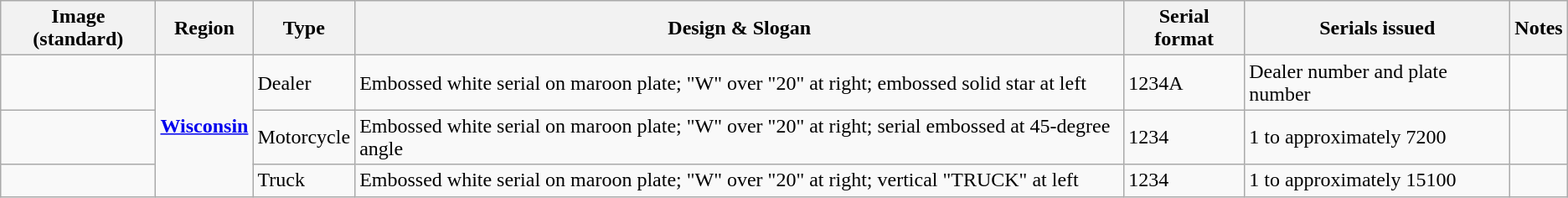<table class="wikitable">
<tr>
<th>Image (standard)</th>
<th>Region</th>
<th>Type</th>
<th>Design & Slogan</th>
<th>Serial format</th>
<th>Serials issued</th>
<th>Notes</th>
</tr>
<tr>
<td></td>
<td rowspan="3"><a href='#'><strong>Wisconsin</strong></a></td>
<td>Dealer</td>
<td>Embossed white serial on maroon plate; "W" over "20" at right; embossed solid star at left</td>
<td>1234A</td>
<td>Dealer number and plate number</td>
<td></td>
</tr>
<tr>
<td></td>
<td>Motorcycle</td>
<td>Embossed white serial on maroon plate; "W" over "20" at right; serial embossed at 45-degree angle</td>
<td>1234</td>
<td>1 to approximately 7200</td>
<td></td>
</tr>
<tr>
<td></td>
<td>Truck</td>
<td>Embossed white serial on maroon plate; "W" over "20" at right; vertical "TRUCK" at left</td>
<td>1234</td>
<td>1 to approximately 15100</td>
<td></td>
</tr>
</table>
